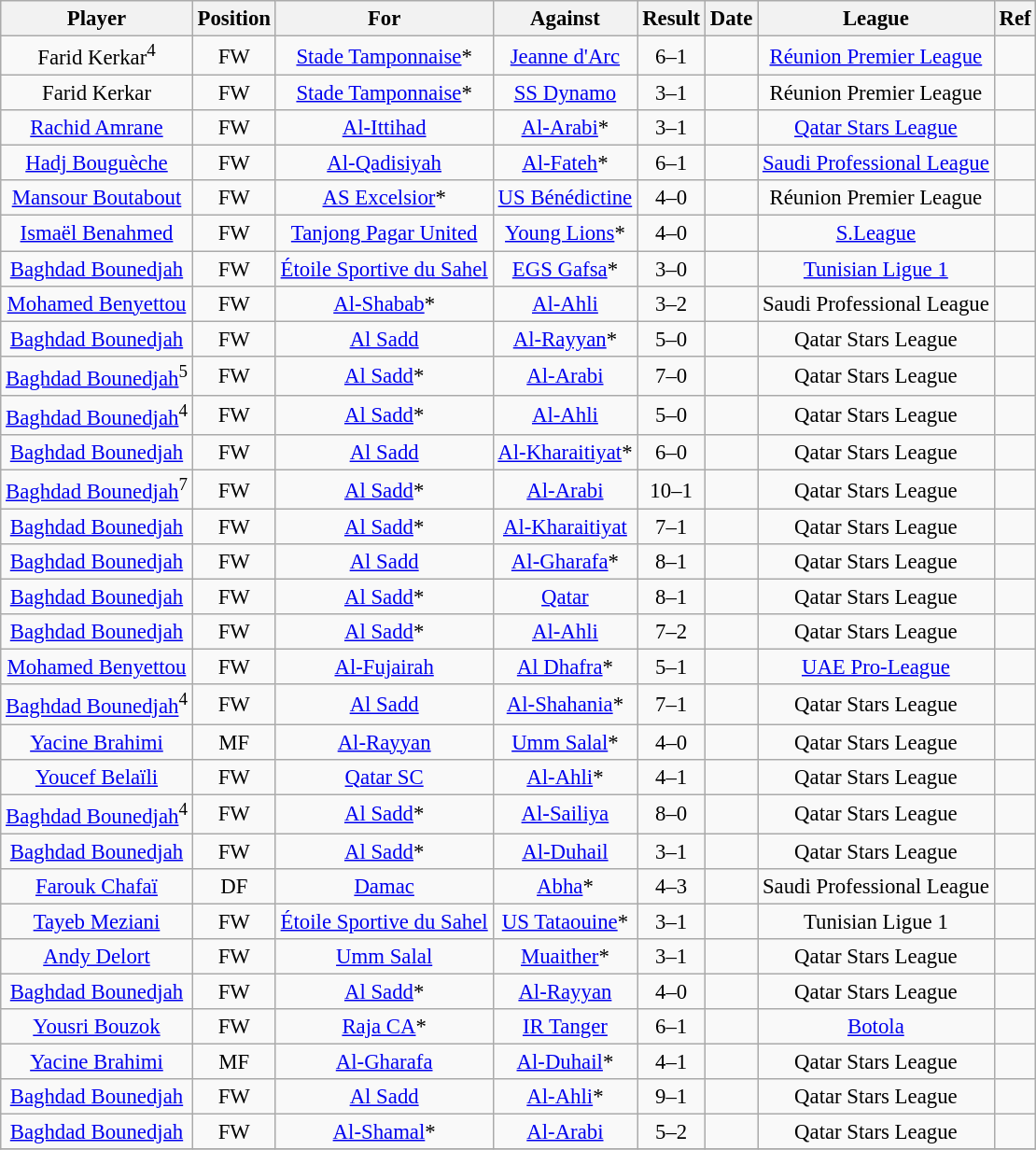<table class="wikitable plainrowheaders sortable" style="text-align:center;font-size:95%">
<tr>
<th>Player</th>
<th>Position</th>
<th>For</th>
<th>Against</th>
<th align=center>Result</th>
<th>Date</th>
<th>League</th>
<th class="unsortable" align="center">Ref</th>
</tr>
<tr>
<td>Farid Kerkar<sup>4</sup></td>
<td>FW</td>
<td><a href='#'>Stade Tamponnaise</a>*</td>
<td><a href='#'>Jeanne d'Arc</a></td>
<td>6–1</td>
<td></td>
<td><a href='#'>Réunion Premier League</a></td>
<td></td>
</tr>
<tr>
<td>Farid Kerkar</td>
<td>FW</td>
<td><a href='#'>Stade Tamponnaise</a>*</td>
<td><a href='#'>SS Dynamo</a></td>
<td>3–1</td>
<td></td>
<td>Réunion Premier League</td>
<td></td>
</tr>
<tr>
<td><a href='#'>Rachid Amrane</a></td>
<td>FW</td>
<td><a href='#'>Al-Ittihad</a></td>
<td><a href='#'>Al-Arabi</a>*</td>
<td>3–1</td>
<td></td>
<td><a href='#'>Qatar Stars League</a></td>
<td></td>
</tr>
<tr>
<td><a href='#'>Hadj Bouguèche</a></td>
<td>FW</td>
<td><a href='#'>Al-Qadisiyah</a></td>
<td><a href='#'>Al-Fateh</a>*</td>
<td>6–1</td>
<td></td>
<td><a href='#'>Saudi Professional League</a></td>
<td></td>
</tr>
<tr>
<td><a href='#'>Mansour Boutabout</a></td>
<td>FW</td>
<td><a href='#'>AS Excelsior</a>*</td>
<td><a href='#'>US Bénédictine</a></td>
<td>4–0</td>
<td></td>
<td>Réunion Premier League</td>
<td></td>
</tr>
<tr>
<td><a href='#'>Ismaël Benahmed</a></td>
<td>FW</td>
<td><a href='#'>Tanjong Pagar United</a></td>
<td><a href='#'>Young Lions</a>*</td>
<td>4–0</td>
<td></td>
<td><a href='#'>S.League</a></td>
<td></td>
</tr>
<tr>
<td><a href='#'>Baghdad Bounedjah</a></td>
<td>FW</td>
<td><a href='#'>Étoile Sportive du Sahel</a></td>
<td><a href='#'>EGS Gafsa</a>*</td>
<td>3–0</td>
<td></td>
<td><a href='#'>Tunisian Ligue 1</a></td>
<td></td>
</tr>
<tr>
<td><a href='#'>Mohamed Benyettou</a></td>
<td>FW</td>
<td><a href='#'>Al-Shabab</a>*</td>
<td><a href='#'>Al-Ahli</a></td>
<td>3–2</td>
<td></td>
<td>Saudi Professional League</td>
<td></td>
</tr>
<tr>
<td><a href='#'>Baghdad Bounedjah</a></td>
<td>FW</td>
<td><a href='#'>Al Sadd</a></td>
<td><a href='#'>Al-Rayyan</a>*</td>
<td>5–0</td>
<td></td>
<td>Qatar Stars League</td>
<td></td>
</tr>
<tr>
<td><a href='#'>Baghdad Bounedjah</a><sup>5</sup></td>
<td>FW</td>
<td><a href='#'>Al Sadd</a>*</td>
<td><a href='#'>Al-Arabi</a></td>
<td>7–0</td>
<td></td>
<td>Qatar Stars League</td>
<td></td>
</tr>
<tr>
<td><a href='#'>Baghdad Bounedjah</a><sup>4</sup></td>
<td>FW</td>
<td><a href='#'>Al Sadd</a>*</td>
<td><a href='#'>Al-Ahli</a></td>
<td>5–0</td>
<td></td>
<td>Qatar Stars League</td>
<td></td>
</tr>
<tr>
<td><a href='#'>Baghdad Bounedjah</a></td>
<td>FW</td>
<td><a href='#'>Al Sadd</a></td>
<td><a href='#'>Al-Kharaitiyat</a>*</td>
<td>6–0</td>
<td></td>
<td>Qatar Stars League</td>
<td></td>
</tr>
<tr>
<td><a href='#'>Baghdad Bounedjah</a><sup>7</sup></td>
<td>FW</td>
<td><a href='#'>Al Sadd</a>*</td>
<td><a href='#'>Al-Arabi</a></td>
<td>10–1</td>
<td></td>
<td>Qatar Stars League</td>
<td></td>
</tr>
<tr>
<td><a href='#'>Baghdad Bounedjah</a></td>
<td>FW</td>
<td><a href='#'>Al Sadd</a>*</td>
<td><a href='#'>Al-Kharaitiyat</a></td>
<td>7–1</td>
<td></td>
<td>Qatar Stars League</td>
<td></td>
</tr>
<tr>
<td><a href='#'>Baghdad Bounedjah</a></td>
<td>FW</td>
<td><a href='#'>Al Sadd</a></td>
<td><a href='#'>Al-Gharafa</a>*</td>
<td>8–1</td>
<td></td>
<td>Qatar Stars League</td>
<td></td>
</tr>
<tr>
<td><a href='#'>Baghdad Bounedjah</a></td>
<td>FW</td>
<td><a href='#'>Al Sadd</a>*</td>
<td><a href='#'>Qatar</a></td>
<td>8–1</td>
<td></td>
<td>Qatar Stars League</td>
<td></td>
</tr>
<tr>
<td><a href='#'>Baghdad Bounedjah</a></td>
<td>FW</td>
<td><a href='#'>Al Sadd</a>*</td>
<td><a href='#'>Al-Ahli</a></td>
<td>7–2</td>
<td></td>
<td>Qatar Stars League</td>
<td></td>
</tr>
<tr>
<td><a href='#'>Mohamed Benyettou</a></td>
<td>FW</td>
<td><a href='#'>Al-Fujairah</a></td>
<td><a href='#'>Al Dhafra</a>*</td>
<td>5–1</td>
<td></td>
<td><a href='#'>UAE Pro-League</a></td>
<td></td>
</tr>
<tr>
<td><a href='#'>Baghdad Bounedjah</a><sup>4</sup></td>
<td>FW</td>
<td><a href='#'>Al Sadd</a></td>
<td><a href='#'>Al-Shahania</a>*</td>
<td>7–1</td>
<td></td>
<td>Qatar Stars League</td>
<td></td>
</tr>
<tr>
<td><a href='#'>Yacine Brahimi</a></td>
<td>MF</td>
<td><a href='#'>Al-Rayyan</a></td>
<td><a href='#'>Umm Salal</a>*</td>
<td>4–0</td>
<td></td>
<td>Qatar Stars League</td>
<td></td>
</tr>
<tr>
<td><a href='#'>Youcef Belaïli</a></td>
<td>FW</td>
<td><a href='#'>Qatar SC</a></td>
<td><a href='#'>Al-Ahli</a>*</td>
<td>4–1</td>
<td></td>
<td>Qatar Stars League</td>
<td></td>
</tr>
<tr>
<td><a href='#'>Baghdad Bounedjah</a><sup>4</sup></td>
<td>FW</td>
<td><a href='#'>Al Sadd</a>*</td>
<td><a href='#'>Al-Sailiya</a></td>
<td>8–0</td>
<td></td>
<td>Qatar Stars League</td>
<td></td>
</tr>
<tr>
<td><a href='#'>Baghdad Bounedjah</a></td>
<td>FW</td>
<td><a href='#'>Al Sadd</a>*</td>
<td><a href='#'>Al-Duhail</a></td>
<td>3–1</td>
<td></td>
<td>Qatar Stars League</td>
<td></td>
</tr>
<tr>
<td><a href='#'>Farouk Chafaï</a></td>
<td>DF</td>
<td><a href='#'>Damac</a></td>
<td><a href='#'>Abha</a>*</td>
<td>4–3</td>
<td></td>
<td>Saudi Professional League</td>
<td></td>
</tr>
<tr>
<td><a href='#'>Tayeb Meziani</a></td>
<td>FW</td>
<td><a href='#'>Étoile Sportive du Sahel</a></td>
<td><a href='#'>US Tataouine</a>*</td>
<td>3–1</td>
<td></td>
<td>Tunisian Ligue 1</td>
<td></td>
</tr>
<tr>
<td><a href='#'>Andy Delort</a></td>
<td>FW</td>
<td><a href='#'>Umm Salal</a></td>
<td><a href='#'>Muaither</a>*</td>
<td>3–1</td>
<td></td>
<td>Qatar Stars League</td>
<td></td>
</tr>
<tr>
<td><a href='#'>Baghdad Bounedjah</a></td>
<td>FW</td>
<td><a href='#'>Al Sadd</a>*</td>
<td><a href='#'>Al-Rayyan</a></td>
<td>4–0</td>
<td></td>
<td>Qatar Stars League</td>
<td></td>
</tr>
<tr>
<td><a href='#'>Yousri Bouzok</a></td>
<td>FW</td>
<td><a href='#'>Raja CA</a>*</td>
<td><a href='#'>IR Tanger</a></td>
<td>6–1</td>
<td></td>
<td><a href='#'>Botola</a></td>
<td></td>
</tr>
<tr>
<td><a href='#'>Yacine Brahimi</a></td>
<td>MF</td>
<td><a href='#'>Al-Gharafa</a></td>
<td><a href='#'>Al-Duhail</a>*</td>
<td>4–1</td>
<td></td>
<td>Qatar Stars League</td>
<td></td>
</tr>
<tr>
<td><a href='#'>Baghdad Bounedjah</a></td>
<td>FW</td>
<td><a href='#'>Al Sadd</a></td>
<td><a href='#'>Al-Ahli</a>*</td>
<td>9–1</td>
<td></td>
<td>Qatar Stars League</td>
<td></td>
</tr>
<tr>
<td><a href='#'>Baghdad Bounedjah</a></td>
<td>FW</td>
<td><a href='#'>Al-Shamal</a>*</td>
<td><a href='#'>Al-Arabi</a></td>
<td>5–2</td>
<td></td>
<td>Qatar Stars League</td>
<td></td>
</tr>
<tr>
</tr>
</table>
